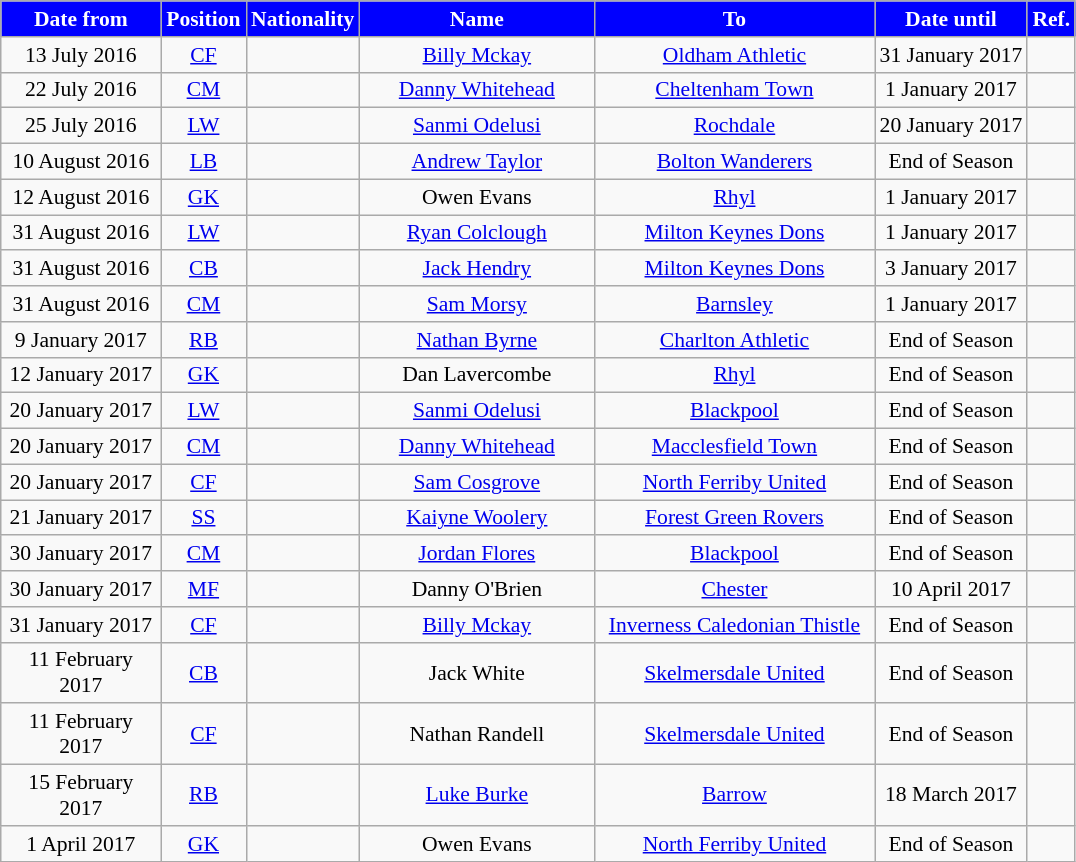<table class="wikitable"  style="text-align:center; font-size:90%; ">
<tr>
<th style="background:#0000FF; color:#FFFFFF; width:100px;">Date from</th>
<th style="background:#0000FF; color:#FFFFFF; width:50px;">Position</th>
<th style="background:#0000FF; color:#FFFFFF; width:50px;">Nationality</th>
<th style="background:#0000FF; color:#FFFFFF; width:150px;">Name</th>
<th style="background:#0000FF; color:#FFFFFF; width:180px;">To</th>
<th style="background:#0000FF; color:#FFFFFF; width:125x;">Date until</th>
<th style="background:#0000FF; color:#FFFFFF; width:25px;">Ref.</th>
</tr>
<tr>
<td>13 July 2016</td>
<td><a href='#'>CF</a></td>
<td></td>
<td><a href='#'>Billy Mckay</a></td>
<td><a href='#'>Oldham Athletic</a></td>
<td>31 January 2017</td>
<td></td>
</tr>
<tr>
<td>22 July 2016</td>
<td><a href='#'>CM</a></td>
<td></td>
<td><a href='#'>Danny Whitehead</a></td>
<td><a href='#'>Cheltenham Town</a></td>
<td>1 January 2017</td>
<td></td>
</tr>
<tr>
<td>25 July 2016</td>
<td><a href='#'>LW</a></td>
<td></td>
<td><a href='#'>Sanmi Odelusi</a></td>
<td><a href='#'>Rochdale</a></td>
<td>20 January 2017</td>
<td></td>
</tr>
<tr>
<td>10 August 2016</td>
<td><a href='#'>LB</a></td>
<td></td>
<td><a href='#'>Andrew Taylor</a></td>
<td><a href='#'>Bolton Wanderers</a></td>
<td>End of Season</td>
<td></td>
</tr>
<tr>
<td>12 August 2016</td>
<td><a href='#'>GK</a></td>
<td></td>
<td>Owen Evans</td>
<td><a href='#'>Rhyl</a></td>
<td>1 January 2017</td>
<td></td>
</tr>
<tr>
<td>31 August 2016</td>
<td><a href='#'>LW</a></td>
<td></td>
<td><a href='#'>Ryan Colclough</a></td>
<td><a href='#'>Milton Keynes Dons</a></td>
<td>1 January 2017</td>
<td></td>
</tr>
<tr>
<td>31 August 2016</td>
<td><a href='#'>CB</a></td>
<td></td>
<td><a href='#'>Jack Hendry</a></td>
<td><a href='#'>Milton Keynes Dons</a></td>
<td>3 January 2017</td>
<td></td>
</tr>
<tr>
<td>31 August 2016</td>
<td><a href='#'>CM</a></td>
<td></td>
<td><a href='#'>Sam Morsy</a></td>
<td><a href='#'>Barnsley</a></td>
<td>1 January 2017</td>
<td></td>
</tr>
<tr>
<td>9 January 2017</td>
<td><a href='#'>RB</a></td>
<td></td>
<td><a href='#'>Nathan Byrne</a></td>
<td><a href='#'>Charlton Athletic</a></td>
<td>End of Season</td>
<td></td>
</tr>
<tr>
<td>12 January 2017</td>
<td><a href='#'>GK</a></td>
<td></td>
<td>Dan Lavercombe</td>
<td><a href='#'>Rhyl</a></td>
<td>End of Season</td>
<td></td>
</tr>
<tr>
<td>20 January 2017</td>
<td><a href='#'>LW</a></td>
<td></td>
<td><a href='#'>Sanmi Odelusi</a></td>
<td><a href='#'>Blackpool</a></td>
<td>End of Season</td>
<td></td>
</tr>
<tr>
<td>20 January 2017</td>
<td><a href='#'>CM</a></td>
<td></td>
<td><a href='#'>Danny Whitehead</a></td>
<td><a href='#'>Macclesfield Town</a></td>
<td>End of Season</td>
<td></td>
</tr>
<tr>
<td>20 January 2017</td>
<td><a href='#'>CF</a></td>
<td></td>
<td><a href='#'>Sam Cosgrove</a></td>
<td><a href='#'>North Ferriby United</a></td>
<td>End of Season</td>
<td></td>
</tr>
<tr>
<td>21 January 2017</td>
<td><a href='#'>SS</a></td>
<td></td>
<td><a href='#'>Kaiyne Woolery</a></td>
<td><a href='#'>Forest Green Rovers</a></td>
<td>End of Season</td>
<td></td>
</tr>
<tr>
<td>30 January 2017</td>
<td><a href='#'>CM</a></td>
<td></td>
<td><a href='#'>Jordan Flores</a></td>
<td><a href='#'>Blackpool</a></td>
<td>End of Season</td>
<td></td>
</tr>
<tr>
<td>30 January 2017</td>
<td><a href='#'>MF</a></td>
<td></td>
<td>Danny O'Brien</td>
<td><a href='#'>Chester</a></td>
<td>10 April 2017</td>
<td></td>
</tr>
<tr>
<td>31 January 2017</td>
<td><a href='#'>CF</a></td>
<td></td>
<td><a href='#'>Billy Mckay</a></td>
<td><a href='#'>Inverness Caledonian Thistle</a></td>
<td>End of Season</td>
<td></td>
</tr>
<tr>
<td>11 February 2017</td>
<td><a href='#'>CB</a></td>
<td></td>
<td>Jack White</td>
<td><a href='#'>Skelmersdale United</a></td>
<td>End of Season</td>
<td></td>
</tr>
<tr>
<td>11 February 2017</td>
<td><a href='#'>CF</a></td>
<td></td>
<td>Nathan Randell</td>
<td><a href='#'>Skelmersdale United</a></td>
<td>End of Season</td>
<td></td>
</tr>
<tr>
<td>15 February 2017</td>
<td><a href='#'>RB</a></td>
<td></td>
<td><a href='#'>Luke Burke</a></td>
<td><a href='#'>Barrow</a></td>
<td>18 March 2017</td>
<td></td>
</tr>
<tr>
<td>1 April 2017</td>
<td><a href='#'>GK</a></td>
<td></td>
<td>Owen Evans</td>
<td><a href='#'>North Ferriby United</a></td>
<td>End of Season</td>
<td></td>
</tr>
</table>
